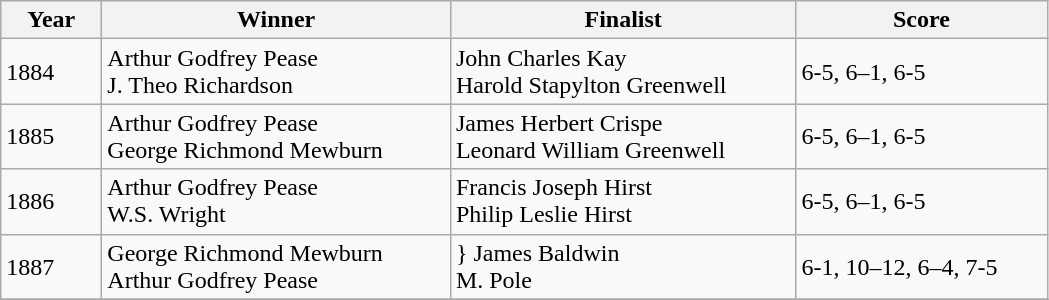<table class="wikitable">
<tr>
<th style="width:60px;">Year</th>
<th style="width:225px;">Winner</th>
<th style="width:223px;">Finalist</th>
<th style="width:160px;">Score</th>
</tr>
<tr>
<td>1884</td>
<td> Arthur Godfrey Pease<br> J. Theo Richardson</td>
<td> John Charles Kay<br> Harold Stapylton Greenwell</td>
<td>6-5, 6–1, 6-5</td>
</tr>
<tr>
<td>1885</td>
<td> Arthur Godfrey Pease<br> George Richmond Mewburn</td>
<td> James Herbert Crispe<br> Leonard William Greenwell</td>
<td>6-5, 6–1, 6-5</td>
</tr>
<tr>
<td>1886</td>
<td> Arthur Godfrey Pease<br> W.S. Wright</td>
<td> Francis Joseph Hirst<br> Philip Leslie Hirst</td>
<td>6-5, 6–1, 6-5</td>
</tr>
<tr>
<td>1887</td>
<td> George Richmond Mewburn<br> Arthur Godfrey Pease</td>
<td>} James Baldwin<br> M. Pole</td>
<td>6-1, 10–12, 6–4, 7-5</td>
</tr>
<tr>
</tr>
</table>
